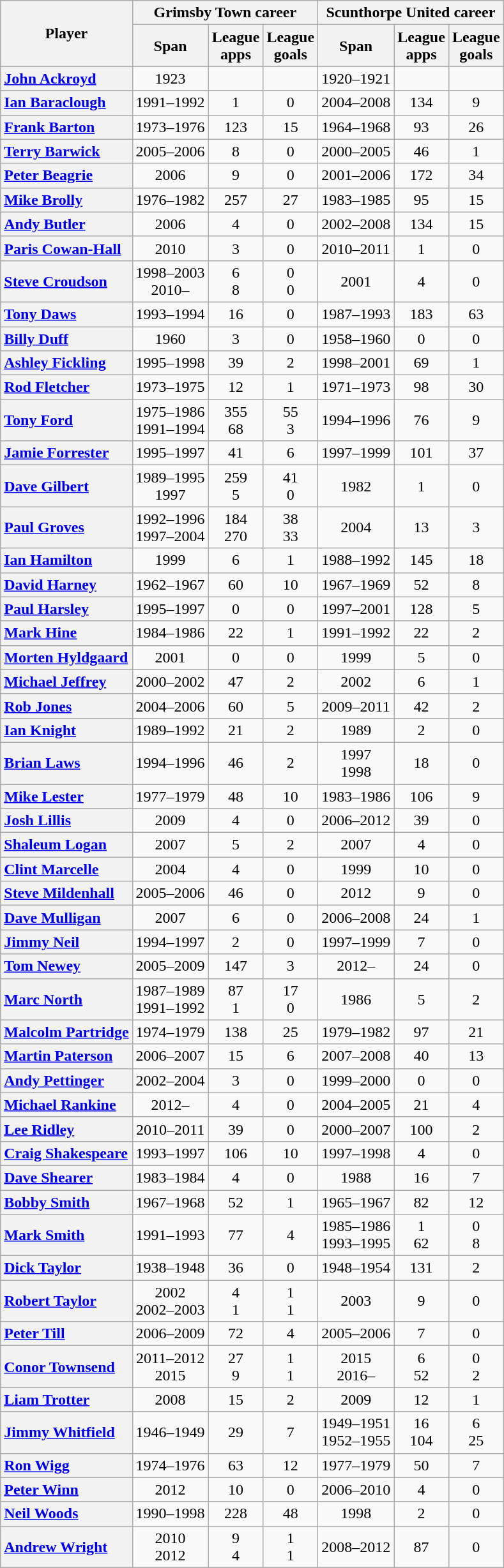<table class="wikitable plainrowheaders" style="text-align:center">
<tr>
<th rowspan="2" scope="col">Player</th>
<th colspan="3" scope="col">Grimsby Town career</th>
<th colspan="3" scope="col">Scunthorpe United career</th>
</tr>
<tr>
<th scope="col">Span</th>
<th scope="col">League<br>apps</th>
<th scope="col">League<br>goals</th>
<th scope="col">Span</th>
<th scope="col">League<br>apps</th>
<th scope="col">League<br>goals</th>
</tr>
<tr>
<th scope="row" style="text-align:left;"><a href='#'>John Ackroyd</a></th>
<td>1923</td>
<td></td>
<td></td>
<td>1920–1921</td>
<td></td>
<td></td>
</tr>
<tr>
<th scope="row" style="text-align:left;"><a href='#'>Ian Baraclough</a></th>
<td>1991–1992</td>
<td>1</td>
<td>0</td>
<td>2004–2008</td>
<td>134</td>
<td>9</td>
</tr>
<tr>
<th scope="row" style="text-align:left;"><a href='#'>Frank Barton</a></th>
<td>1973–1976</td>
<td>123</td>
<td>15</td>
<td>1964–1968</td>
<td>93</td>
<td>26</td>
</tr>
<tr>
<th scope="row" style="text-align:left;"><a href='#'>Terry Barwick</a></th>
<td>2005–2006</td>
<td>8</td>
<td>0</td>
<td>2000–2005</td>
<td>46</td>
<td>1</td>
</tr>
<tr>
<th scope="row" style="text-align:left;"><a href='#'>Peter Beagrie</a></th>
<td>2006</td>
<td>9</td>
<td>0</td>
<td>2001–2006</td>
<td>172</td>
<td>34</td>
</tr>
<tr>
<th scope="row" style="text-align:left;"><a href='#'>Mike Brolly</a></th>
<td>1976–1982</td>
<td>257</td>
<td>27</td>
<td>1983–1985</td>
<td>95</td>
<td>15</td>
</tr>
<tr>
<th scope="row" style="text-align:left;"><a href='#'>Andy Butler</a></th>
<td>2006</td>
<td>4</td>
<td>0</td>
<td>2002–2008</td>
<td>134</td>
<td>15</td>
</tr>
<tr>
<th scope="row" style="text-align:left;"><a href='#'>Paris Cowan-Hall</a></th>
<td>2010</td>
<td>3</td>
<td>0</td>
<td>2010–2011</td>
<td>1</td>
<td>0</td>
</tr>
<tr>
<th scope="row" style="text-align:left;"><a href='#'>Steve Croudson</a></th>
<td>1998–2003<br>2010–</td>
<td>6<br>8</td>
<td>0<br>0</td>
<td>2001</td>
<td>4</td>
<td>0</td>
</tr>
<tr>
<th scope="row" style="text-align:left;"><a href='#'>Tony Daws</a></th>
<td>1993–1994</td>
<td>16</td>
<td>0</td>
<td>1987–1993</td>
<td>183</td>
<td>63</td>
</tr>
<tr>
<th scope="row" style="text-align:left;"><a href='#'>Billy Duff</a></th>
<td>1960</td>
<td>3</td>
<td>0</td>
<td>1958–1960</td>
<td>0</td>
<td>0</td>
</tr>
<tr>
<th scope="row" style="text-align:left;"><a href='#'>Ashley Fickling</a></th>
<td>1995–1998</td>
<td>39</td>
<td>2</td>
<td>1998–2001</td>
<td>69</td>
<td>1</td>
</tr>
<tr>
<th scope="row" style="text-align:left;"><a href='#'>Rod Fletcher</a></th>
<td>1973–1975</td>
<td>12</td>
<td>1</td>
<td>1971–1973</td>
<td>98</td>
<td>30</td>
</tr>
<tr>
<th scope="row" style="text-align:left;"><a href='#'>Tony Ford</a></th>
<td>1975–1986<br>1991–1994</td>
<td>355<br>68</td>
<td>55<br>3</td>
<td>1994–1996</td>
<td>76</td>
<td>9</td>
</tr>
<tr>
<th scope="row" style="text-align:left;"><a href='#'>Jamie Forrester</a></th>
<td>1995–1997</td>
<td>41</td>
<td>6</td>
<td>1997–1999</td>
<td>101</td>
<td>37</td>
</tr>
<tr>
<th scope="row" style="text-align:left;"><a href='#'>Dave Gilbert</a></th>
<td>1989–1995<br>1997</td>
<td>259<br>5</td>
<td>41<br>0</td>
<td>1982</td>
<td>1</td>
<td>0</td>
</tr>
<tr>
<th scope="row" style="text-align:left;"><a href='#'>Paul Groves</a></th>
<td>1992–1996<br>1997–2004</td>
<td>184<br>270</td>
<td>38<br>33</td>
<td>2004</td>
<td>13</td>
<td>3</td>
</tr>
<tr>
<th scope="row" style="text-align:left;"><a href='#'>Ian Hamilton</a></th>
<td>1999</td>
<td>6</td>
<td>1</td>
<td>1988–1992</td>
<td>145</td>
<td>18</td>
</tr>
<tr>
<th scope="row" style="text-align:left;"><a href='#'>David Harney</a></th>
<td>1962–1967</td>
<td>60</td>
<td>10</td>
<td>1967–1969</td>
<td>52</td>
<td>8</td>
</tr>
<tr>
<th scope="row" style="text-align:left;"><a href='#'>Paul Harsley</a></th>
<td>1995–1997</td>
<td>0</td>
<td>0</td>
<td>1997–2001</td>
<td>128</td>
<td>5</td>
</tr>
<tr>
<th scope="row" style="text-align:left;"><a href='#'>Mark Hine</a></th>
<td>1984–1986</td>
<td>22</td>
<td>1</td>
<td>1991–1992</td>
<td>22</td>
<td>2</td>
</tr>
<tr>
<th scope="row" style="text-align:left;"><a href='#'>Morten Hyldgaard</a></th>
<td>2001</td>
<td>0</td>
<td>0</td>
<td>1999</td>
<td>5</td>
<td>0</td>
</tr>
<tr>
<th scope="row" style="text-align:left;"><a href='#'>Michael Jeffrey</a></th>
<td>2000–2002</td>
<td>47</td>
<td>2</td>
<td>2002</td>
<td>6</td>
<td>1</td>
</tr>
<tr>
<th scope="row" style="text-align:left;"><a href='#'>Rob Jones</a></th>
<td>2004–2006</td>
<td>60</td>
<td>5</td>
<td>2009–2011</td>
<td>42</td>
<td>2</td>
</tr>
<tr>
<th scope="row" style="text-align:left;"><a href='#'>Ian Knight</a></th>
<td>1989–1992</td>
<td>21</td>
<td>2</td>
<td>1989</td>
<td>2</td>
<td>0</td>
</tr>
<tr>
<th scope="row" style="text-align:left;"><a href='#'>Brian Laws</a></th>
<td>1994–1996</td>
<td>46</td>
<td>2</td>
<td>1997<br>1998</td>
<td>18</td>
<td>0</td>
</tr>
<tr>
<th scope="row" style="text-align:left;"><a href='#'>Mike Lester</a></th>
<td>1977–1979</td>
<td>48</td>
<td>10</td>
<td>1983–1986</td>
<td>106</td>
<td>9</td>
</tr>
<tr>
<th scope="row" style="text-align:left;"><a href='#'>Josh Lillis</a></th>
<td>2009</td>
<td>4</td>
<td>0</td>
<td>2006–2012</td>
<td>39</td>
<td>0</td>
</tr>
<tr>
<th scope="row" style="text-align:left;"><a href='#'>Shaleum Logan</a></th>
<td>2007</td>
<td>5</td>
<td>2</td>
<td>2007</td>
<td>4</td>
<td>0</td>
</tr>
<tr>
<th scope="row" style="text-align:left;"><a href='#'>Clint Marcelle</a></th>
<td>2004</td>
<td>4</td>
<td>0</td>
<td>1999</td>
<td>10</td>
<td>0</td>
</tr>
<tr>
<th scope="row" style="text-align:left;"><a href='#'>Steve Mildenhall</a></th>
<td>2005–2006</td>
<td>46</td>
<td>0</td>
<td>2012</td>
<td>9</td>
<td>0</td>
</tr>
<tr>
<th scope="row" style="text-align:left;"><a href='#'>Dave Mulligan</a></th>
<td>2007</td>
<td>6</td>
<td>0</td>
<td>2006–2008</td>
<td>24</td>
<td>1</td>
</tr>
<tr>
<th scope="row" style="text-align:left;"><a href='#'>Jimmy Neil</a></th>
<td>1994–1997</td>
<td>2</td>
<td>0</td>
<td>1997–1999</td>
<td>7</td>
<td>0</td>
</tr>
<tr>
<th scope="row" style="text-align:left;"><a href='#'>Tom Newey</a></th>
<td>2005–2009</td>
<td>147</td>
<td>3</td>
<td>2012–</td>
<td>24</td>
<td>0</td>
</tr>
<tr>
<th scope="row" style="text-align:left;"><a href='#'>Marc North</a></th>
<td>1987–1989<br>1991–1992</td>
<td>87<br>1</td>
<td>17<br>0</td>
<td>1986</td>
<td>5</td>
<td>2</td>
</tr>
<tr>
<th scope="row" style="text-align:left;"><a href='#'>Malcolm Partridge</a></th>
<td>1974–1979</td>
<td>138</td>
<td>25</td>
<td>1979–1982</td>
<td>97</td>
<td>21</td>
</tr>
<tr>
<th scope="row" style="text-align:left;"><a href='#'>Martin Paterson</a></th>
<td>2006–2007</td>
<td>15</td>
<td>6</td>
<td>2007–2008</td>
<td>40</td>
<td>13</td>
</tr>
<tr>
<th scope="row" style="text-align:left;"><a href='#'>Andy Pettinger</a></th>
<td>2002–2004</td>
<td>3</td>
<td>0</td>
<td>1999–2000</td>
<td>0</td>
<td>0</td>
</tr>
<tr>
<th scope="row" style="text-align:left;"><a href='#'>Michael Rankine</a></th>
<td>2012–</td>
<td>4</td>
<td>0</td>
<td>2004–2005</td>
<td>21</td>
<td>4</td>
</tr>
<tr>
<th scope="row" style="text-align:left;"><a href='#'>Lee Ridley</a></th>
<td>2010–2011</td>
<td>39</td>
<td>0</td>
<td>2000–2007</td>
<td>100</td>
<td>2</td>
</tr>
<tr>
<th scope="row" style="text-align:left;"><a href='#'>Craig Shakespeare</a></th>
<td>1993–1997</td>
<td>106</td>
<td>10</td>
<td>1997–1998</td>
<td>4</td>
<td>0</td>
</tr>
<tr>
<th scope="row" style="text-align:left;"><a href='#'>Dave Shearer</a></th>
<td>1983–1984</td>
<td>4</td>
<td>0</td>
<td>1988</td>
<td>16</td>
<td>7</td>
</tr>
<tr>
<th scope="row" style="text-align:left;"><a href='#'>Bobby Smith</a></th>
<td>1967–1968</td>
<td>52</td>
<td>1</td>
<td>1965–1967</td>
<td>82</td>
<td>12</td>
</tr>
<tr>
<th scope="row" style="text-align:left;"><a href='#'>Mark Smith</a></th>
<td>1991–1993</td>
<td>77</td>
<td>4</td>
<td>1985–1986<br>1993–1995</td>
<td>1<br>62</td>
<td>0<br>8</td>
</tr>
<tr>
<th scope="row" style="text-align:left;"><a href='#'>Dick Taylor</a></th>
<td>1938–1948</td>
<td>36</td>
<td>0</td>
<td>1948–1954</td>
<td>131</td>
<td>2</td>
</tr>
<tr>
<th scope="row" style="text-align:left;"><a href='#'>Robert Taylor</a></th>
<td>2002<br>2002–2003</td>
<td>4<br>1</td>
<td>1<br>1</td>
<td>2003</td>
<td>9</td>
<td>0</td>
</tr>
<tr>
<th scope="row" style="text-align:left;"><a href='#'>Peter Till</a></th>
<td>2006–2009</td>
<td>72</td>
<td>4</td>
<td>2005–2006</td>
<td>7</td>
<td>0</td>
</tr>
<tr>
<th scope="row" style="text-align:left;"><a href='#'>Conor Townsend</a></th>
<td>2011–2012<br>2015</td>
<td>27<br>9</td>
<td>1<br>1</td>
<td>2015<br>2016–</td>
<td>6<br>52</td>
<td>0<br>2</td>
</tr>
<tr>
<th scope="row" style="text-align:left;"><a href='#'>Liam Trotter</a></th>
<td>2008</td>
<td>15</td>
<td>2</td>
<td>2009</td>
<td>12</td>
<td>1</td>
</tr>
<tr>
<th scope="row" style="text-align:left;"><a href='#'>Jimmy Whitfield</a></th>
<td>1946–1949</td>
<td>29</td>
<td>7</td>
<td>1949–1951<br>1952–1955</td>
<td>16<br>104</td>
<td>6<br>25</td>
</tr>
<tr>
<th scope="row" style="text-align:left;"><a href='#'>Ron Wigg</a></th>
<td>1974–1976</td>
<td>63</td>
<td>12</td>
<td>1977–1979</td>
<td>50</td>
<td>7</td>
</tr>
<tr>
<th scope="row" style="text-align:left;"><a href='#'>Peter Winn</a></th>
<td>2012</td>
<td>10</td>
<td>0</td>
<td>2006–2010</td>
<td>4</td>
<td>0</td>
</tr>
<tr>
<th scope="row" style="text-align:left;"><a href='#'>Neil Woods</a></th>
<td>1990–1998</td>
<td>228</td>
<td>48</td>
<td>1998</td>
<td>2</td>
<td>0</td>
</tr>
<tr>
<th scope="row" style="text-align:left;"><a href='#'>Andrew Wright</a></th>
<td>2010<br>2012</td>
<td>9<br>4</td>
<td>1<br>1</td>
<td>2008–2012</td>
<td>87</td>
<td>0</td>
</tr>
</table>
